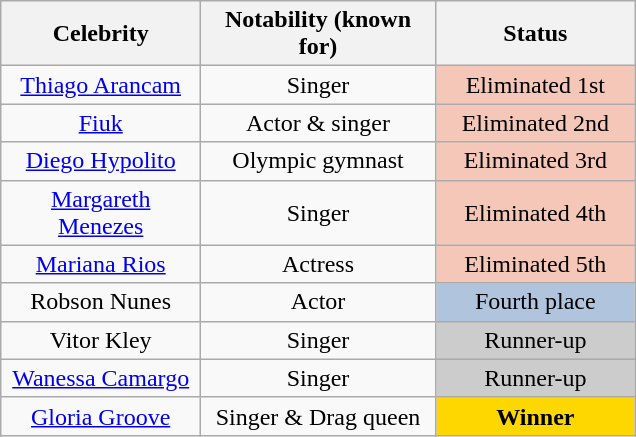<table class="wikitable sortable" style="text-align: center; margin:auto; align: center">
<tr>
<th width="125">Celebrity</th>
<th width="150">Notability (known for)</th>
<th width="125">Status</th>
</tr>
<tr>
<td><a href='#'>Thiago Arancam</a></td>
<td>Singer</td>
<td bgcolor=F4C7B8>Eliminated 1st<br></td>
</tr>
<tr>
<td><a href='#'>Fiuk</a></td>
<td>Actor & singer</td>
<td bgcolor=F4C7B8>Eliminated 2nd<br></td>
</tr>
<tr>
<td><a href='#'>Diego Hypolito</a></td>
<td>Olympic gymnast</td>
<td bgcolor=F4C7B8>Eliminated 3rd<br></td>
</tr>
<tr>
<td><a href='#'>Margareth Menezes</a></td>
<td>Singer</td>
<td bgcolor=F4C7B8>Eliminated 4th<br></td>
</tr>
<tr>
<td><a href='#'>Mariana Rios</a></td>
<td>Actress</td>
<td bgcolor=F4C7B8>Eliminated 5th<br></td>
</tr>
<tr>
<td>Robson Nunes</td>
<td>Actor</td>
<td bgcolor=B0C4DE>Fourth place<br></td>
</tr>
<tr>
<td>Vitor Kley</td>
<td>Singer</td>
<td bgcolor=CCCCCC>Runner-up<br></td>
</tr>
<tr>
<td><a href='#'>Wanessa Camargo</a></td>
<td>Singer</td>
<td bgcolor=CCCCCC>Runner-up<br></td>
</tr>
<tr>
<td><a href='#'>Gloria Groove</a></td>
<td>Singer & Drag queen</td>
<td bgcolor=FFD700><strong>Winner</strong><br></td>
</tr>
</table>
